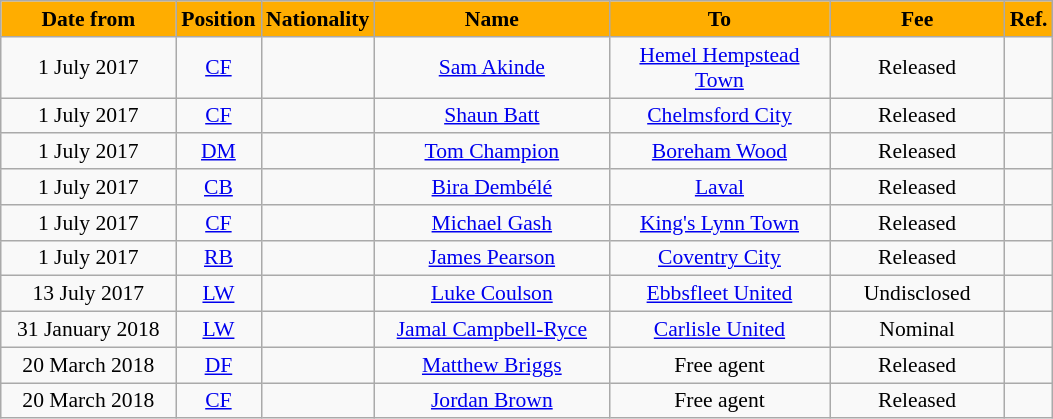<table class="wikitable"  style="text-align:center; font-size:90%; ">
<tr>
<th style="background:#FFAD00; color:black; width:110px;">Date from</th>
<th style="background:#FFAD00; color:black; width:50px;">Position</th>
<th style="background:#FFAD00; color:black; width:50px;">Nationality</th>
<th style="background:#FFAD00; color:black; width:150px;">Name</th>
<th style="background:#FFAD00; color:black; width:140px;">To</th>
<th style="background:#FFAD00; color:black; width:110px;">Fee</th>
<th style="background:#FFAD00; color:black; width:25px;">Ref.</th>
</tr>
<tr>
<td>1 July 2017</td>
<td><a href='#'>CF</a></td>
<td></td>
<td><a href='#'>Sam Akinde</a></td>
<td><a href='#'>Hemel Hempstead Town</a></td>
<td>Released</td>
<td></td>
</tr>
<tr>
<td>1 July 2017</td>
<td><a href='#'>CF</a></td>
<td></td>
<td><a href='#'>Shaun Batt</a></td>
<td><a href='#'>Chelmsford City</a></td>
<td>Released</td>
<td></td>
</tr>
<tr>
<td>1 July 2017</td>
<td><a href='#'>DM</a></td>
<td></td>
<td><a href='#'>Tom Champion</a></td>
<td><a href='#'>Boreham Wood</a></td>
<td>Released</td>
<td></td>
</tr>
<tr>
<td>1 July 2017</td>
<td><a href='#'>CB</a></td>
<td></td>
<td><a href='#'>Bira Dembélé</a></td>
<td><a href='#'>Laval</a></td>
<td>Released</td>
<td></td>
</tr>
<tr>
<td>1 July 2017</td>
<td><a href='#'>CF</a></td>
<td></td>
<td><a href='#'>Michael Gash</a></td>
<td><a href='#'>King's Lynn Town</a></td>
<td>Released</td>
<td></td>
</tr>
<tr>
<td>1 July 2017</td>
<td><a href='#'>RB</a></td>
<td></td>
<td><a href='#'>James Pearson</a></td>
<td><a href='#'>Coventry City</a></td>
<td>Released</td>
<td></td>
</tr>
<tr>
<td>13 July 2017</td>
<td><a href='#'>LW</a></td>
<td></td>
<td><a href='#'>Luke Coulson</a></td>
<td><a href='#'>Ebbsfleet United</a></td>
<td>Undisclosed</td>
<td></td>
</tr>
<tr>
<td>31 January 2018</td>
<td><a href='#'>LW</a></td>
<td></td>
<td><a href='#'>Jamal Campbell-Ryce</a></td>
<td><a href='#'>Carlisle United</a></td>
<td>Nominal</td>
<td></td>
</tr>
<tr>
<td>20 March 2018</td>
<td><a href='#'>DF</a></td>
<td></td>
<td><a href='#'>Matthew Briggs</a></td>
<td>Free agent</td>
<td>Released</td>
<td></td>
</tr>
<tr>
<td>20 March 2018</td>
<td><a href='#'>CF</a></td>
<td></td>
<td><a href='#'>Jordan Brown</a></td>
<td>Free agent</td>
<td>Released</td>
<td></td>
</tr>
</table>
